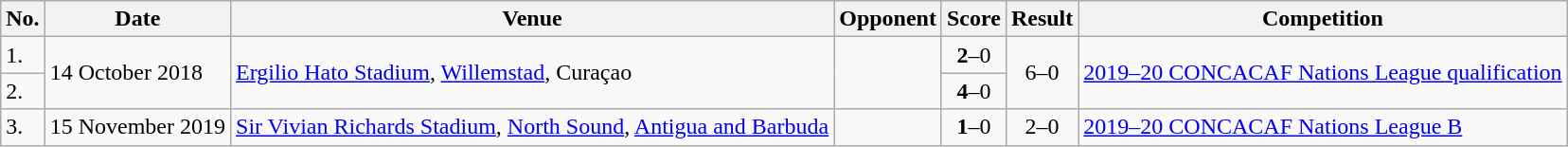<table class="wikitable" style="font-size:100%;">
<tr>
<th>No.</th>
<th>Date</th>
<th>Venue</th>
<th>Opponent</th>
<th>Score</th>
<th>Result</th>
<th>Competition</th>
</tr>
<tr>
<td>1.</td>
<td rowspan="2">14 October 2018</td>
<td rowspan="2"><a href='#'>Ergilio Hato Stadium</a>, <a href='#'>Willemstad</a>, Curaçao</td>
<td rowspan="2"></td>
<td align=center><strong>2</strong>–0</td>
<td rowspan="2" style="text-align:center">6–0</td>
<td rowspan="2"><a href='#'>2019–20 CONCACAF Nations League qualification</a></td>
</tr>
<tr>
<td>2.</td>
<td align=center><strong>4</strong>–0</td>
</tr>
<tr>
<td>3.</td>
<td>15 November 2019</td>
<td><a href='#'>Sir Vivian Richards Stadium</a>, <a href='#'>North Sound</a>, <a href='#'>Antigua and Barbuda</a></td>
<td></td>
<td align=center><strong>1</strong>–0</td>
<td align=center>2–0</td>
<td><a href='#'>2019–20 CONCACAF Nations League B</a></td>
</tr>
</table>
